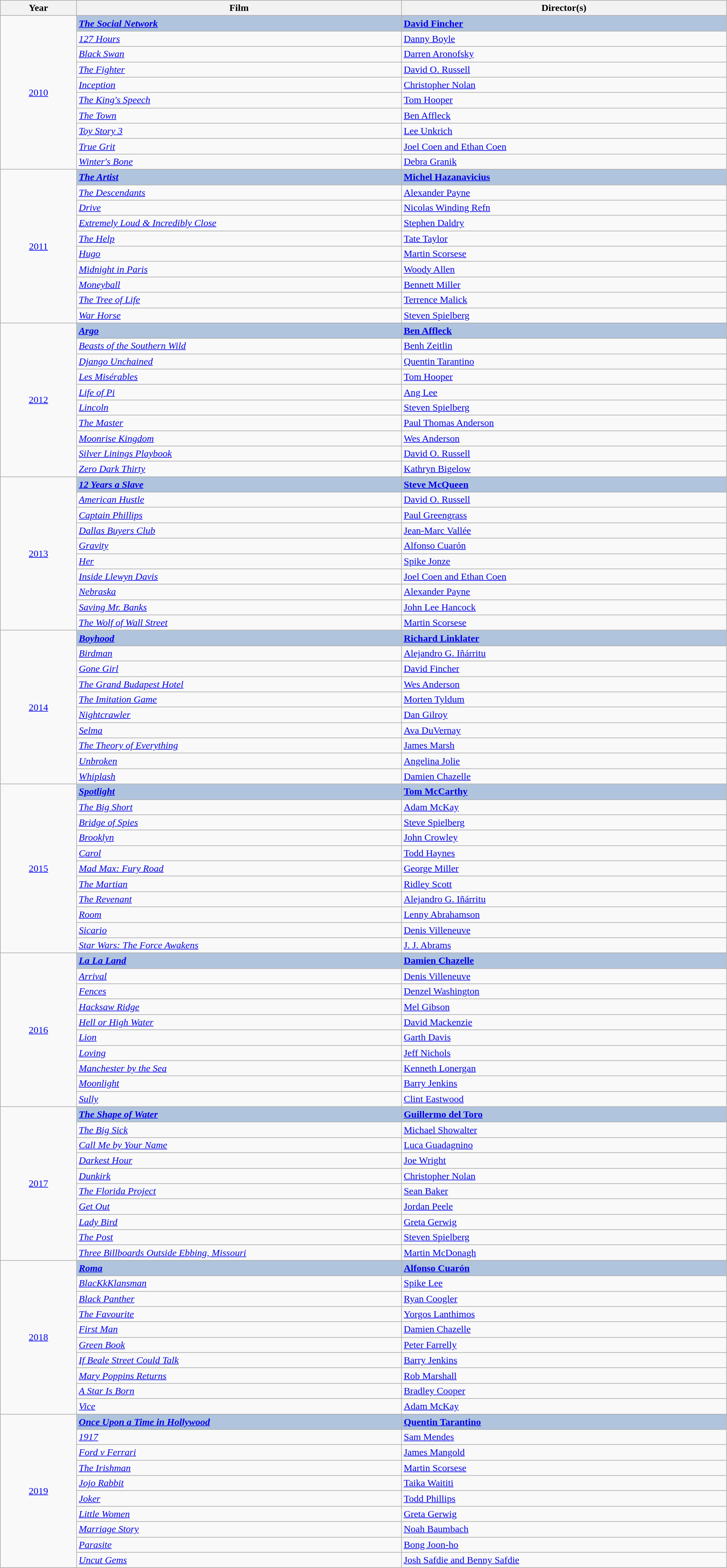<table class="wikitable sortable plainrowheaders" width="95%" cellpadding="5">
<tr>
<th width="100"><strong>Year</strong></th>
<th width="450"><strong>Film</strong></th>
<th width="450"><strong>Director(s)</strong></th>
</tr>
<tr>
<td rowspan="10" style="text-align:center;"><a href='#'>2010</a> <br></td>
<td style="background:#B0C4DE;"><strong><em><a href='#'>The Social Network</a></em></strong></td>
<td style="background:#B0C4DE;"><strong><a href='#'>David Fincher</a></strong></td>
</tr>
<tr>
<td><em><a href='#'>127 Hours</a></em></td>
<td><a href='#'>Danny Boyle</a></td>
</tr>
<tr>
<td><em><a href='#'>Black Swan</a></em></td>
<td><a href='#'>Darren Aronofsky</a></td>
</tr>
<tr>
<td><em><a href='#'>The Fighter</a></em></td>
<td><a href='#'>David O. Russell</a></td>
</tr>
<tr>
<td><em><a href='#'>Inception</a></em></td>
<td><a href='#'>Christopher Nolan</a></td>
</tr>
<tr>
<td><em><a href='#'>The King's Speech</a></em></td>
<td><a href='#'>Tom Hooper</a></td>
</tr>
<tr>
<td><em><a href='#'>The Town</a></em></td>
<td><a href='#'>Ben Affleck</a></td>
</tr>
<tr>
<td><em><a href='#'>Toy Story 3</a></em></td>
<td><a href='#'>Lee Unkrich</a></td>
</tr>
<tr>
<td><em><a href='#'>True Grit</a></em></td>
<td><a href='#'>Joel Coen and Ethan Coen</a></td>
</tr>
<tr>
<td><em><a href='#'>Winter's Bone</a></em></td>
<td><a href='#'>Debra Granik</a></td>
</tr>
<tr>
<td rowspan="10" style="text-align:center;"><a href='#'>2011</a> <br></td>
<td style="background:#B0C4DE;"><strong><em><a href='#'>The Artist</a></em></strong></td>
<td style="background:#B0C4DE;"><strong><a href='#'>Michel Hazanavicius</a></strong></td>
</tr>
<tr>
<td><em><a href='#'>The Descendants</a></em></td>
<td><a href='#'>Alexander Payne</a></td>
</tr>
<tr>
<td><em><a href='#'>Drive</a></em></td>
<td><a href='#'>Nicolas Winding Refn</a></td>
</tr>
<tr>
<td><em><a href='#'>Extremely Loud & Incredibly Close</a></em></td>
<td><a href='#'>Stephen Daldry</a></td>
</tr>
<tr>
<td><em><a href='#'>The Help</a></em></td>
<td><a href='#'>Tate Taylor</a></td>
</tr>
<tr>
<td><em><a href='#'>Hugo</a></em></td>
<td><a href='#'>Martin Scorsese</a></td>
</tr>
<tr>
<td><em><a href='#'>Midnight in Paris</a></em></td>
<td><a href='#'>Woody Allen</a></td>
</tr>
<tr>
<td><em><a href='#'>Moneyball</a></em></td>
<td><a href='#'>Bennett Miller</a></td>
</tr>
<tr>
<td><em><a href='#'>The Tree of Life</a></em></td>
<td><a href='#'>Terrence Malick</a></td>
</tr>
<tr>
<td><em><a href='#'>War Horse</a></em></td>
<td><a href='#'>Steven Spielberg</a></td>
</tr>
<tr>
<td rowspan="10" style="text-align:center;"><a href='#'>2012</a> <br></td>
<td style="background:#B0C4DE;"><strong><em><a href='#'>Argo</a></em></strong></td>
<td style="background:#B0C4DE;"><strong><a href='#'>Ben Affleck</a></strong></td>
</tr>
<tr>
<td><em><a href='#'>Beasts of the Southern Wild</a></em></td>
<td><a href='#'>Benh Zeitlin</a></td>
</tr>
<tr>
<td><em><a href='#'>Django Unchained</a></em></td>
<td><a href='#'>Quentin Tarantino</a></td>
</tr>
<tr>
<td><em><a href='#'>Les Misérables</a></em></td>
<td><a href='#'>Tom Hooper</a></td>
</tr>
<tr>
<td><em><a href='#'>Life of Pi</a></em></td>
<td><a href='#'>Ang Lee</a></td>
</tr>
<tr>
<td><em><a href='#'>Lincoln</a></em></td>
<td><a href='#'>Steven Spielberg</a></td>
</tr>
<tr>
<td><em><a href='#'>The Master</a></em></td>
<td><a href='#'>Paul Thomas Anderson</a></td>
</tr>
<tr>
<td><em><a href='#'>Moonrise Kingdom</a></em></td>
<td><a href='#'>Wes Anderson</a></td>
</tr>
<tr>
<td><em><a href='#'>Silver Linings Playbook</a></em></td>
<td><a href='#'>David O. Russell</a></td>
</tr>
<tr>
<td><em><a href='#'>Zero Dark Thirty</a></em></td>
<td><a href='#'>Kathryn Bigelow</a></td>
</tr>
<tr>
<td rowspan="10" style="text-align:center;"><a href='#'>2013</a> <br></td>
<td style="background:#B0C4DE;"><strong><em><a href='#'>12 Years a Slave</a></em></strong></td>
<td style="background:#B0C4DE;"><strong><a href='#'>Steve McQueen</a></strong></td>
</tr>
<tr>
<td><em><a href='#'>American Hustle</a></em></td>
<td><a href='#'>David O. Russell</a></td>
</tr>
<tr>
<td><em><a href='#'>Captain Phillips</a></em></td>
<td><a href='#'>Paul Greengrass</a></td>
</tr>
<tr>
<td><em><a href='#'>Dallas Buyers Club</a></em></td>
<td><a href='#'>Jean-Marc Vallée</a></td>
</tr>
<tr>
<td><em><a href='#'>Gravity</a></em></td>
<td><a href='#'>Alfonso Cuarón</a></td>
</tr>
<tr>
<td><em><a href='#'>Her</a></em></td>
<td><a href='#'>Spike Jonze</a></td>
</tr>
<tr>
<td><em><a href='#'>Inside Llewyn Davis</a></em></td>
<td><a href='#'>Joel Coen and Ethan Coen</a></td>
</tr>
<tr>
<td><em><a href='#'>Nebraska</a></em></td>
<td><a href='#'>Alexander Payne</a></td>
</tr>
<tr>
<td><em><a href='#'>Saving Mr. Banks</a></em></td>
<td><a href='#'>John Lee Hancock</a></td>
</tr>
<tr>
<td><em><a href='#'>The Wolf of Wall Street</a></em></td>
<td><a href='#'>Martin Scorsese</a></td>
</tr>
<tr>
<td rowspan="10" style="text-align:center;"><a href='#'>2014</a> <br></td>
<td style="background:#B0C4DE;"><strong><em><a href='#'>Boyhood</a></em></strong></td>
<td style="background:#B0C4DE;"><strong><a href='#'>Richard Linklater</a></strong></td>
</tr>
<tr>
<td><em><a href='#'>Birdman</a></em></td>
<td><a href='#'>Alejandro G. Iñárritu</a></td>
</tr>
<tr>
<td><em><a href='#'>Gone Girl</a></em></td>
<td><a href='#'>David Fincher</a></td>
</tr>
<tr>
<td><em><a href='#'>The Grand Budapest Hotel</a></em></td>
<td><a href='#'>Wes Anderson</a></td>
</tr>
<tr>
<td><em><a href='#'>The Imitation Game</a></em></td>
<td><a href='#'>Morten Tyldum</a></td>
</tr>
<tr>
<td><em><a href='#'>Nightcrawler</a></em></td>
<td><a href='#'>Dan Gilroy</a></td>
</tr>
<tr>
<td><em><a href='#'>Selma</a></em></td>
<td><a href='#'>Ava DuVernay</a></td>
</tr>
<tr>
<td><em><a href='#'>The Theory of Everything</a></em></td>
<td><a href='#'>James Marsh</a></td>
</tr>
<tr>
<td><em><a href='#'>Unbroken</a></em></td>
<td><a href='#'>Angelina Jolie</a></td>
</tr>
<tr>
<td><em><a href='#'>Whiplash</a></em></td>
<td><a href='#'>Damien Chazelle</a></td>
</tr>
<tr>
<td rowspan="11" style="text-align:center;"><a href='#'>2015</a> <br></td>
<td style="background:#B0C4DE;"><strong><em><a href='#'>Spotlight</a></em></strong></td>
<td style="background:#B0C4DE;"><strong><a href='#'>Tom McCarthy</a></strong></td>
</tr>
<tr>
<td><em><a href='#'>The Big Short</a></em></td>
<td><a href='#'>Adam McKay</a></td>
</tr>
<tr>
<td><em><a href='#'>Bridge of Spies</a></em></td>
<td><a href='#'>Steve Spielberg</a></td>
</tr>
<tr>
<td><em><a href='#'>Brooklyn</a></em></td>
<td><a href='#'>John Crowley</a></td>
</tr>
<tr>
<td><em><a href='#'>Carol</a></em></td>
<td><a href='#'>Todd Haynes</a></td>
</tr>
<tr>
<td><em><a href='#'>Mad Max: Fury Road</a></em></td>
<td><a href='#'>George Miller</a></td>
</tr>
<tr>
<td><em><a href='#'>The Martian</a></em></td>
<td><a href='#'>Ridley Scott</a></td>
</tr>
<tr>
<td><em><a href='#'>The Revenant</a></em></td>
<td><a href='#'>Alejandro G. Iñárritu</a></td>
</tr>
<tr>
<td><em><a href='#'>Room</a></em></td>
<td><a href='#'>Lenny Abrahamson</a></td>
</tr>
<tr>
<td><em><a href='#'>Sicario</a></em></td>
<td><a href='#'>Denis Villeneuve</a></td>
</tr>
<tr>
<td><em><a href='#'>Star Wars: The Force Awakens</a></em></td>
<td><a href='#'>J. J. Abrams</a></td>
</tr>
<tr>
<td rowspan="10" style="text-align:center;"><a href='#'>2016</a> <br></td>
<td style="background:#B0C4DE;"><strong><em><a href='#'>La La Land</a></em></strong></td>
<td style="background:#B0C4DE;"><strong><a href='#'>Damien Chazelle</a></strong></td>
</tr>
<tr>
<td><em><a href='#'>Arrival</a></em></td>
<td><a href='#'>Denis Villeneuve</a></td>
</tr>
<tr>
<td><em><a href='#'>Fences</a></em></td>
<td><a href='#'>Denzel Washington</a></td>
</tr>
<tr>
<td><em><a href='#'>Hacksaw Ridge</a></em></td>
<td><a href='#'>Mel Gibson</a></td>
</tr>
<tr>
<td><em><a href='#'>Hell or High Water</a></em></td>
<td><a href='#'>David Mackenzie</a></td>
</tr>
<tr>
<td><em><a href='#'>Lion</a></em></td>
<td><a href='#'>Garth Davis</a></td>
</tr>
<tr>
<td><em><a href='#'>Loving</a></em></td>
<td><a href='#'>Jeff Nichols</a></td>
</tr>
<tr>
<td><em><a href='#'>Manchester by the Sea</a></em></td>
<td><a href='#'>Kenneth Lonergan</a></td>
</tr>
<tr>
<td><em><a href='#'>Moonlight</a></em></td>
<td><a href='#'>Barry Jenkins</a></td>
</tr>
<tr>
<td><em><a href='#'>Sully</a></em></td>
<td><a href='#'>Clint Eastwood</a></td>
</tr>
<tr>
<td rowspan="10" style="text-align:center;"><a href='#'>2017</a> <br></td>
<td style="background:#B0C4DE;"><strong><em><a href='#'>The Shape of Water</a></em></strong></td>
<td style="background:#B0C4DE;"><strong><a href='#'>Guillermo del Toro</a></strong></td>
</tr>
<tr>
<td><em><a href='#'>The Big Sick</a></em></td>
<td><a href='#'>Michael Showalter</a></td>
</tr>
<tr>
<td><em><a href='#'>Call Me by Your Name</a></em></td>
<td><a href='#'>Luca Guadagnino</a></td>
</tr>
<tr>
<td><em><a href='#'>Darkest Hour</a></em></td>
<td><a href='#'>Joe Wright</a></td>
</tr>
<tr>
<td><em><a href='#'>Dunkirk</a></em></td>
<td><a href='#'>Christopher Nolan</a></td>
</tr>
<tr>
<td><em><a href='#'>The Florida Project</a></em></td>
<td><a href='#'>Sean Baker</a></td>
</tr>
<tr>
<td><em><a href='#'>Get Out</a></em></td>
<td><a href='#'>Jordan Peele</a></td>
</tr>
<tr>
<td><em><a href='#'>Lady Bird</a></em></td>
<td><a href='#'>Greta Gerwig</a></td>
</tr>
<tr>
<td><em><a href='#'>The Post</a></em></td>
<td><a href='#'>Steven Spielberg</a></td>
</tr>
<tr>
<td><em><a href='#'>Three Billboards Outside Ebbing, Missouri</a></em></td>
<td><a href='#'>Martin McDonagh</a></td>
</tr>
<tr>
<td rowspan="10" style="text-align:center;"><a href='#'>2018</a> <br></td>
<td style="background:#B0C4DE;"><strong><em><a href='#'>Roma</a></em></strong></td>
<td style="background:#B0C4DE;"><strong><a href='#'>Alfonso Cuarón</a></strong></td>
</tr>
<tr>
<td><em><a href='#'>BlacKkKlansman</a></em></td>
<td><a href='#'>Spike Lee</a></td>
</tr>
<tr>
<td><em><a href='#'>Black Panther</a></em></td>
<td><a href='#'>Ryan Coogler</a></td>
</tr>
<tr>
<td><em><a href='#'>The Favourite</a></em></td>
<td><a href='#'>Yorgos Lanthimos</a></td>
</tr>
<tr>
<td><em><a href='#'>First Man</a></em></td>
<td><a href='#'>Damien Chazelle</a></td>
</tr>
<tr>
<td><em><a href='#'>Green Book</a></em></td>
<td><a href='#'>Peter Farrelly</a></td>
</tr>
<tr>
<td><em><a href='#'>If Beale Street Could Talk</a></em></td>
<td><a href='#'>Barry Jenkins</a></td>
</tr>
<tr>
<td><em><a href='#'>Mary Poppins Returns</a></em></td>
<td><a href='#'>Rob Marshall</a></td>
</tr>
<tr>
<td><em><a href='#'>A Star Is Born</a></em></td>
<td><a href='#'>Bradley Cooper</a></td>
</tr>
<tr>
<td><em><a href='#'>Vice</a></em></td>
<td><a href='#'>Adam McKay</a></td>
</tr>
<tr>
<td rowspan="10" style="text-align:center;"><a href='#'>2019</a> <br></td>
<td style="background:#B0C4DE;"><strong><em><a href='#'>Once Upon a Time in Hollywood</a></em></strong></td>
<td style="background:#B0C4DE;"><strong><a href='#'>Quentin Tarantino</a></strong></td>
</tr>
<tr>
<td><em><a href='#'>1917</a></em></td>
<td><a href='#'>Sam Mendes</a></td>
</tr>
<tr>
<td><em><a href='#'>Ford v Ferrari</a></em></td>
<td><a href='#'>James Mangold</a></td>
</tr>
<tr>
<td><em><a href='#'>The Irishman</a></em></td>
<td><a href='#'>Martin Scorsese</a></td>
</tr>
<tr>
<td><em><a href='#'>Jojo Rabbit</a></em></td>
<td><a href='#'>Taika Waititi</a></td>
</tr>
<tr>
<td><em><a href='#'>Joker</a></em></td>
<td><a href='#'>Todd Phillips</a></td>
</tr>
<tr>
<td><em><a href='#'>Little Women</a></em></td>
<td><a href='#'>Greta Gerwig</a></td>
</tr>
<tr>
<td><em><a href='#'>Marriage Story</a></em></td>
<td><a href='#'>Noah Baumbach</a></td>
</tr>
<tr>
<td><em><a href='#'>Parasite</a></em></td>
<td><a href='#'>Bong Joon-ho</a></td>
</tr>
<tr>
<td><em><a href='#'>Uncut Gems</a></em></td>
<td><a href='#'>Josh Safdie and Benny Safdie</a></td>
</tr>
</table>
